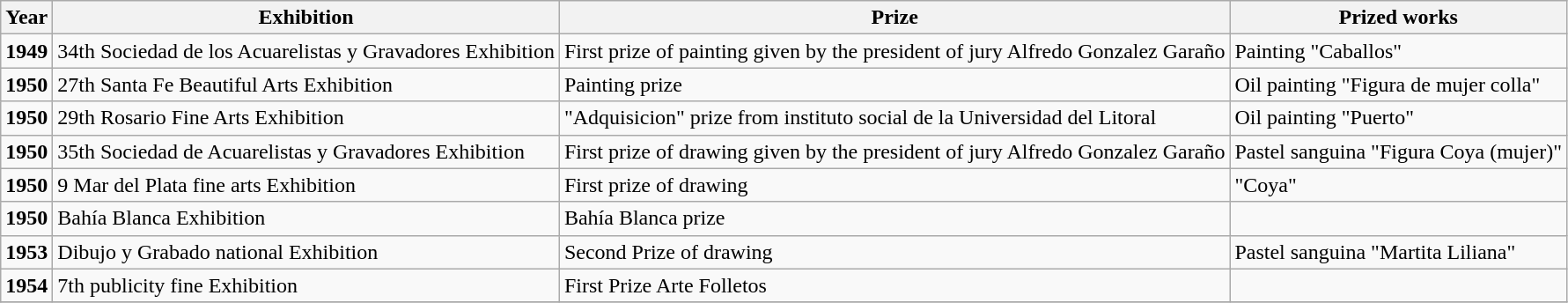<table class="wikitable">
<tr>
<th>Year</th>
<th>Exhibition</th>
<th>Prize</th>
<th>Prized works</th>
</tr>
<tr>
<td align="center"><strong>1949</strong></td>
<td>34th Sociedad de los Acuarelistas y Gravadores Exhibition</td>
<td>First prize of painting given by the president of jury Alfredo Gonzalez Garaño</td>
<td>Painting "Caballos"</td>
</tr>
<tr>
<td align="center"><strong>1950 </strong></td>
<td>27th Santa Fe Beautiful Arts Exhibition</td>
<td>Painting prize</td>
<td>Oil painting "Figura de mujer colla"</td>
</tr>
<tr>
<td align="center"><strong>1950 </strong></td>
<td>29th Rosario Fine Arts Exhibition</td>
<td>"Adquisicion" prize from instituto social de la Universidad del Litoral</td>
<td>Oil painting "Puerto"</td>
</tr>
<tr>
<td align="center"><strong>1950 </strong></td>
<td>35th Sociedad de Acuarelistas y Gravadores Exhibition</td>
<td>First prize of drawing given by the president of jury Alfredo Gonzalez Garaño</td>
<td>Pastel sanguina "Figura Coya (mujer)"</td>
</tr>
<tr>
<td align="center"><strong>1950 </strong></td>
<td>9 Mar del Plata fine arts Exhibition</td>
<td>First prize of drawing</td>
<td>"Coya"</td>
</tr>
<tr>
<td align="center"><strong>1950 </strong></td>
<td>Bahía Blanca Exhibition</td>
<td>Bahía Blanca prize</td>
<td></td>
</tr>
<tr>
<td align="center"><strong>1953 </strong></td>
<td>Dibujo y Grabado national Exhibition</td>
<td>Second Prize of drawing</td>
<td>Pastel sanguina "Martita Liliana"</td>
</tr>
<tr>
<td align="center"><strong>1954 </strong></td>
<td>7th publicity fine Exhibition</td>
<td>First Prize Arte Folletos</td>
<td></td>
</tr>
<tr>
</tr>
</table>
